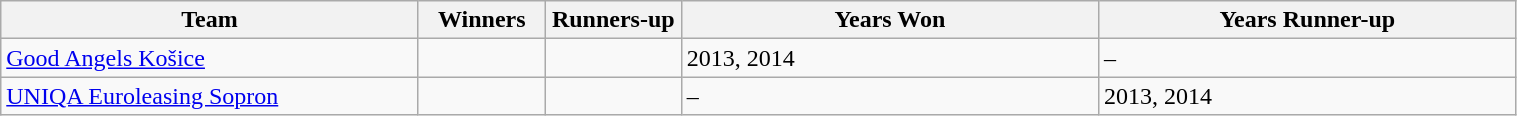<table class="wikitable" width=80%>
<tr>
<th width=20%>Team</th>
<th width=5%>Winners</th>
<th width=5%>Runners-up</th>
<th width=20%>Years Won</th>
<th width=20%>Years Runner-up</th>
</tr>
<tr>
<td> <a href='#'>Good Angels Košice</a></td>
<td></td>
<td></td>
<td>2013, 2014</td>
<td>–</td>
</tr>
<tr>
<td> <a href='#'>UNIQA Euroleasing Sopron</a></td>
<td></td>
<td></td>
<td>–</td>
<td>2013, 2014</td>
</tr>
</table>
